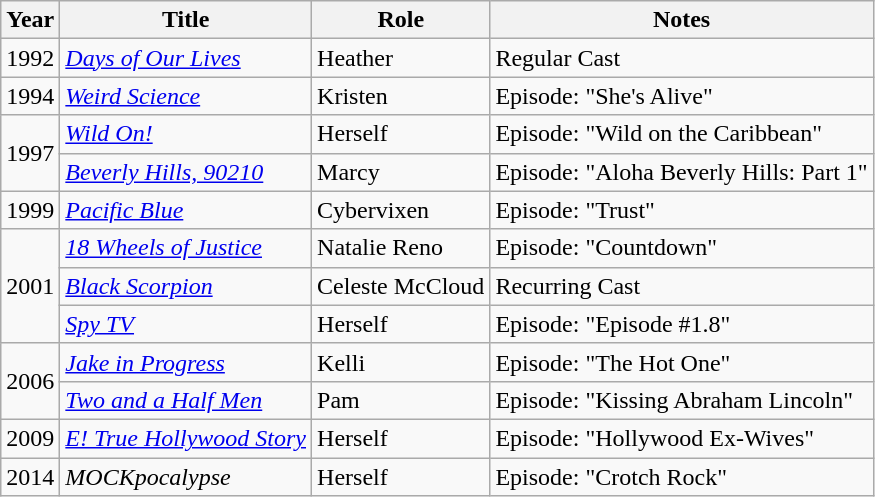<table class="wikitable plainrowheaders sortable" style="margin-right: 0;">
<tr>
<th>Year</th>
<th>Title</th>
<th>Role</th>
<th>Notes</th>
</tr>
<tr>
<td>1992</td>
<td><em><a href='#'>Days of Our Lives</a></em></td>
<td>Heather</td>
<td>Regular Cast</td>
</tr>
<tr>
<td>1994</td>
<td><em><a href='#'>Weird Science</a></em></td>
<td>Kristen</td>
<td>Episode: "She's Alive"</td>
</tr>
<tr>
<td rowspan=2>1997</td>
<td><em><a href='#'>Wild On!</a></em></td>
<td>Herself</td>
<td>Episode: "Wild on the Caribbean"</td>
</tr>
<tr>
<td><em><a href='#'>Beverly Hills, 90210</a></em></td>
<td>Marcy</td>
<td>Episode: "Aloha Beverly Hills: Part 1"</td>
</tr>
<tr>
<td>1999</td>
<td><em><a href='#'>Pacific Blue</a></em></td>
<td>Cybervixen</td>
<td>Episode: "Trust"</td>
</tr>
<tr>
<td rowspan=3>2001</td>
<td><em><a href='#'>18 Wheels of Justice</a></em></td>
<td>Natalie Reno</td>
<td>Episode: "Countdown"</td>
</tr>
<tr>
<td><em><a href='#'>Black Scorpion</a></em></td>
<td>Celeste McCloud</td>
<td>Recurring Cast</td>
</tr>
<tr>
<td><em><a href='#'>Spy TV</a></em></td>
<td>Herself</td>
<td>Episode: "Episode #1.8"</td>
</tr>
<tr>
<td rowspan=2>2006</td>
<td><em><a href='#'>Jake in Progress</a></em></td>
<td>Kelli</td>
<td>Episode: "The Hot One"</td>
</tr>
<tr>
<td><em><a href='#'>Two and a Half Men</a></em></td>
<td>Pam</td>
<td>Episode: "Kissing Abraham Lincoln"</td>
</tr>
<tr>
<td>2009</td>
<td><em><a href='#'>E! True Hollywood Story</a></em></td>
<td>Herself</td>
<td>Episode: "Hollywood Ex-Wives"</td>
</tr>
<tr>
<td>2014</td>
<td><em>MOCKpocalypse</em></td>
<td>Herself</td>
<td>Episode: "Crotch Rock"</td>
</tr>
</table>
